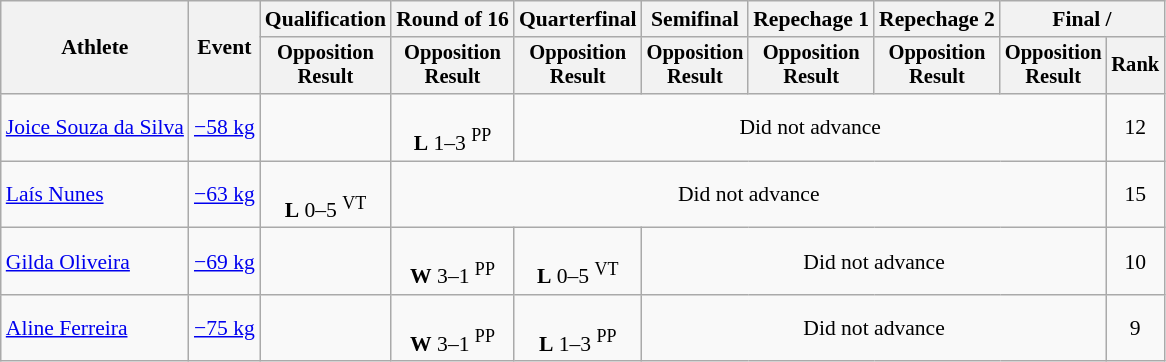<table class="wikitable" style="font-size:90%">
<tr>
<th rowspan=2>Athlete</th>
<th rowspan=2>Event</th>
<th>Qualification</th>
<th>Round of 16</th>
<th>Quarterfinal</th>
<th>Semifinal</th>
<th>Repechage 1</th>
<th>Repechage 2</th>
<th colspan=2>Final / </th>
</tr>
<tr style="font-size: 95%">
<th>Opposition<br>Result</th>
<th>Opposition<br>Result</th>
<th>Opposition<br>Result</th>
<th>Opposition<br>Result</th>
<th>Opposition<br>Result</th>
<th>Opposition<br>Result</th>
<th>Opposition<br>Result</th>
<th>Rank</th>
</tr>
<tr align=center>
<td align=left><a href='#'>Joice Souza da Silva</a></td>
<td align=left><a href='#'>−58 kg</a></td>
<td></td>
<td><br><strong>L</strong> 1–3 <sup>PP</sup></td>
<td colspan=5>Did not advance</td>
<td>12</td>
</tr>
<tr align=center>
<td align=left><a href='#'>Laís Nunes</a></td>
<td align=left><a href='#'>−63 kg</a></td>
<td><br><strong>L</strong> 0–5 <sup>VT</sup></td>
<td colspan=6>Did not advance</td>
<td>15</td>
</tr>
<tr align=center>
<td align=left><a href='#'>Gilda Oliveira</a></td>
<td align=left><a href='#'>−69 kg</a></td>
<td></td>
<td><br><strong>W</strong> 3–1 <sup>PP</sup></td>
<td><br><strong>L</strong> 0–5 <sup>VT</sup></td>
<td colspan=4>Did not advance</td>
<td>10</td>
</tr>
<tr align=center>
<td align=left><a href='#'>Aline Ferreira</a></td>
<td align=left><a href='#'>−75 kg</a></td>
<td></td>
<td><br><strong>W</strong> 3–1 <sup>PP</sup></td>
<td><br><strong>L</strong> 1–3 <sup>PP</sup></td>
<td colspan=4>Did not advance</td>
<td>9</td>
</tr>
</table>
